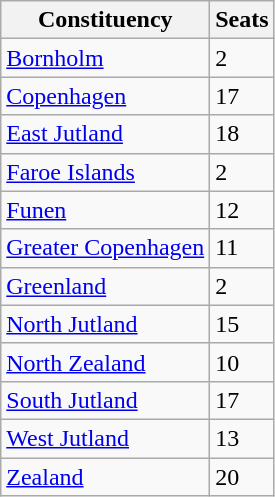<table class=wikitable>
<tr>
<th>Constituency</th>
<th>Seats</th>
</tr>
<tr>
<td><a href='#'>Bornholm</a></td>
<td>2</td>
</tr>
<tr>
<td><a href='#'>Copenhagen</a></td>
<td>17</td>
</tr>
<tr>
<td><a href='#'>East Jutland</a></td>
<td>18</td>
</tr>
<tr>
<td><a href='#'>Faroe Islands</a></td>
<td>2</td>
</tr>
<tr>
<td><a href='#'>Funen</a></td>
<td>12</td>
</tr>
<tr>
<td><a href='#'>Greater Copenhagen</a></td>
<td>11</td>
</tr>
<tr>
<td><a href='#'>Greenland</a></td>
<td>2</td>
</tr>
<tr>
<td><a href='#'>North Jutland</a></td>
<td>15</td>
</tr>
<tr>
<td><a href='#'>North Zealand</a></td>
<td>10</td>
</tr>
<tr>
<td><a href='#'>South Jutland</a></td>
<td>17</td>
</tr>
<tr>
<td><a href='#'>West Jutland</a></td>
<td>13</td>
</tr>
<tr>
<td><a href='#'>Zealand</a></td>
<td>20</td>
</tr>
</table>
